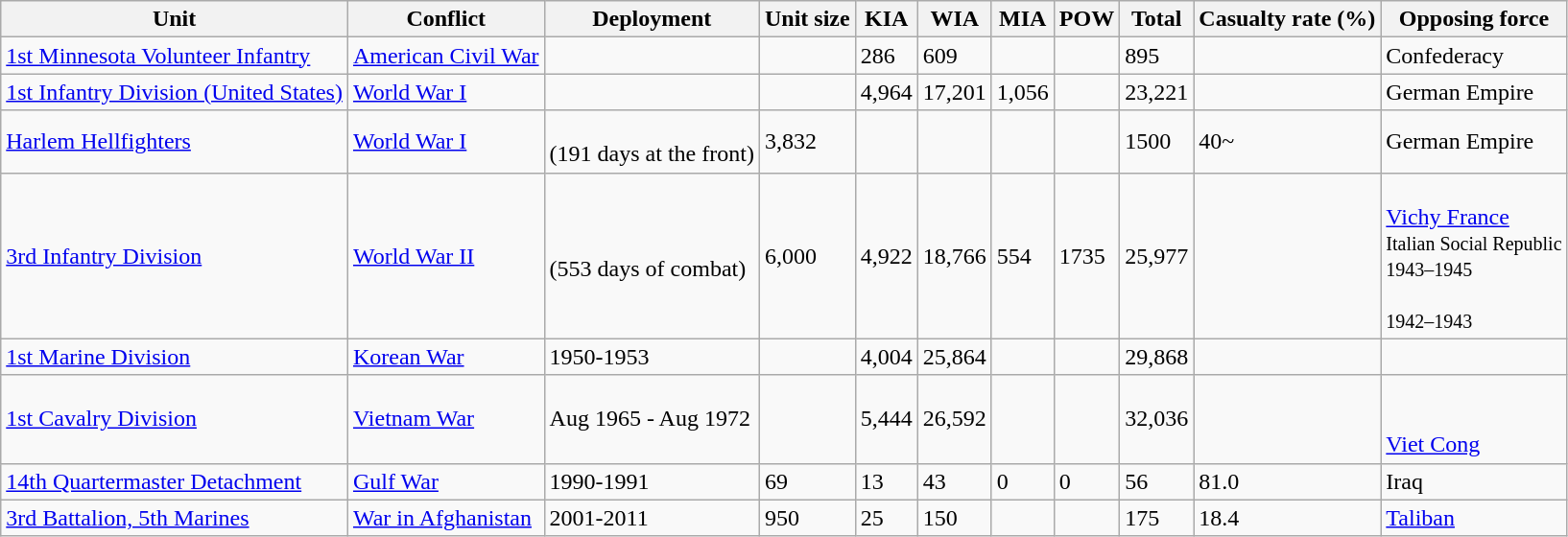<table class="wikitable sortable">
<tr>
<th>Unit</th>
<th>Conflict</th>
<th>Deployment</th>
<th>Unit size</th>
<th data-sort-type="number">KIA</th>
<th data-sort-type="number">WIA</th>
<th data-sort-type="number">MIA</th>
<th data-sort-type="number">POW</th>
<th data-sort-type="number">Total</th>
<th>Casualty rate (%)</th>
<th>Opposing force</th>
</tr>
<tr>
<td><a href='#'>1st Minnesota Volunteer Infantry</a></td>
<td><a href='#'>American Civil War</a></td>
<td></td>
<td></td>
<td>286</td>
<td>609</td>
<td></td>
<td></td>
<td>895</td>
<td></td>
<td> Confederacy</td>
</tr>
<tr>
<td><a href='#'>1st Infantry Division (United States)</a></td>
<td><a href='#'>World War I</a></td>
<td><br></td>
<td></td>
<td>4,964</td>
<td>17,201</td>
<td>1,056</td>
<td></td>
<td>23,221</td>
<td></td>
<td> German Empire</td>
</tr>
<tr>
<td><a href='#'>Harlem Hellfighters</a></td>
<td><a href='#'>World War I</a></td>
<td><br>(191 days at the front)</td>
<td>3,832 </td>
<td></td>
<td></td>
<td></td>
<td></td>
<td>1500 </td>
<td>40~</td>
<td> German Empire</td>
</tr>
<tr>
<td><a href='#'>3rd Infantry Division</a></td>
<td><a href='#'>World War II</a></td>
<td><br>(553 days of combat)</td>
<td>6,000</td>
<td>4,922</td>
<td>18,766</td>
<td>554</td>
<td>1735</td>
<td>25,977</td>
<td></td>
<td><br> <a href='#'>Vichy France</a><br>
<small>Italian Social Republic <br>1943–1945</small><br>
<br><small>1942–1943</small></td>
</tr>
<tr>
<td><a href='#'>1st Marine Division</a></td>
<td><a href='#'>Korean War</a></td>
<td>1950-1953</td>
<td></td>
<td>4,004</td>
<td>25,864</td>
<td></td>
<td></td>
<td>29,868</td>
<td></td>
<td><br></td>
</tr>
<tr>
<td><a href='#'>1st Cavalry Division</a></td>
<td><a href='#'>Vietnam War</a></td>
<td>Aug 1965 - Aug 1972 </td>
<td></td>
<td>5,444</td>
<td>26,592</td>
<td></td>
<td></td>
<td>32,036 </td>
<td></td>
<td><br><br> <a href='#'>Viet Cong</a></td>
</tr>
<tr>
<td><a href='#'>14th Quartermaster Detachment</a></td>
<td><a href='#'>Gulf War</a></td>
<td>1990-1991</td>
<td>69</td>
<td>13</td>
<td>43</td>
<td>0</td>
<td>0</td>
<td>56</td>
<td>81.0</td>
<td> Iraq</td>
</tr>
<tr>
<td><a href='#'>3rd Battalion, 5th Marines</a></td>
<td><a href='#'>War in Afghanistan</a></td>
<td>2001-2011</td>
<td>950</td>
<td>25</td>
<td>150</td>
<td></td>
<td></td>
<td>175 </td>
<td>18.4</td>
<td> <a href='#'>Taliban</a></td>
</tr>
</table>
